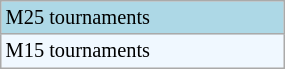<table class="wikitable" style="font-size:85%; width:15%;">
<tr style="background:lightblue;">
<td>M25 tournaments</td>
</tr>
<tr style="background:#f0f8ff;">
<td>M15 tournaments</td>
</tr>
</table>
